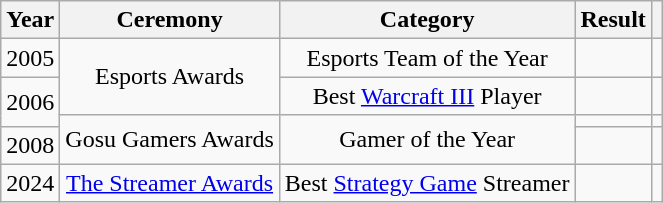<table class="wikitable" style="text-align:center;">
<tr>
<th>Year</th>
<th>Ceremony</th>
<th>Category</th>
<th>Result</th>
<th></th>
</tr>
<tr>
<td>2005</td>
<td rowspan="2">Esports Awards</td>
<td>Esports Team of the Year</td>
<td></td>
<td></td>
</tr>
<tr>
<td rowspan="2">2006</td>
<td>Best <a href='#'>Warcraft III</a> Player</td>
<td></td>
<td></td>
</tr>
<tr>
<td rowspan="2">Gosu Gamers Awards</td>
<td rowspan="2">Gamer of the Year</td>
<td></td>
<td></td>
</tr>
<tr>
<td>2008</td>
<td></td>
<td></td>
</tr>
<tr>
<td>2024</td>
<td><a href='#'>The Streamer Awards</a></td>
<td>Best <a href='#'>Strategy Game</a> Streamer</td>
<td></td>
<td></td>
</tr>
</table>
